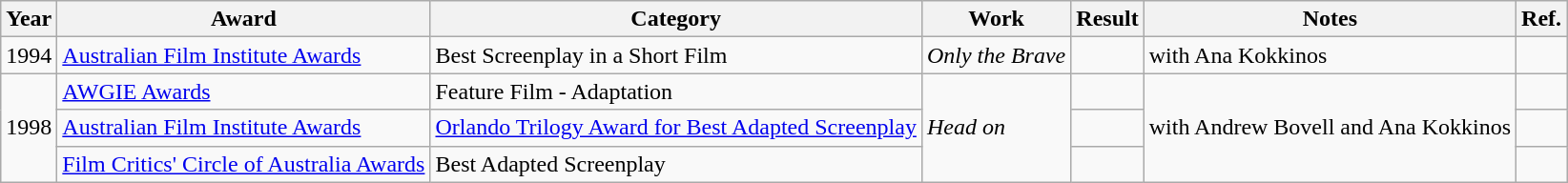<table class="wikitable">
<tr>
<th>Year</th>
<th>Award</th>
<th>Category</th>
<th>Work</th>
<th>Result</th>
<th>Notes</th>
<th>Ref.</th>
</tr>
<tr>
<td>1994</td>
<td><a href='#'>Australian Film Institute Awards</a></td>
<td>Best Screenplay in a Short Film</td>
<td><em>Only the Brave</em></td>
<td></td>
<td>with Ana Kokkinos</td>
<td></td>
</tr>
<tr>
<td rowspan="3">1998</td>
<td><a href='#'>AWGIE Awards</a></td>
<td>Feature Film - Adaptation</td>
<td rowspan="3"><em>Head on</em></td>
<td></td>
<td rowspan="3">with Andrew Bovell and Ana Kokkinos</td>
<td></td>
</tr>
<tr>
<td><a href='#'>Australian Film Institute Awards</a></td>
<td><a href='#'>Orlando Trilogy Award for Best Adapted Screenplay</a></td>
<td></td>
<td></td>
</tr>
<tr>
<td><a href='#'>Film Critics' Circle of Australia Awards</a></td>
<td>Best Adapted Screenplay</td>
<td></td>
<td></td>
</tr>
</table>
